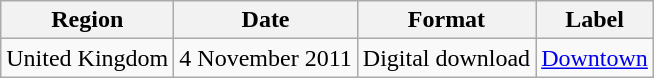<table class=wikitable>
<tr>
<th scope="col">Region</th>
<th scope="col">Date</th>
<th scope="col">Format</th>
<th scope="col">Label</th>
</tr>
<tr>
<td>United Kingdom</td>
<td>4 November 2011</td>
<td>Digital download</td>
<td><a href='#'>Downtown</a></td>
</tr>
</table>
